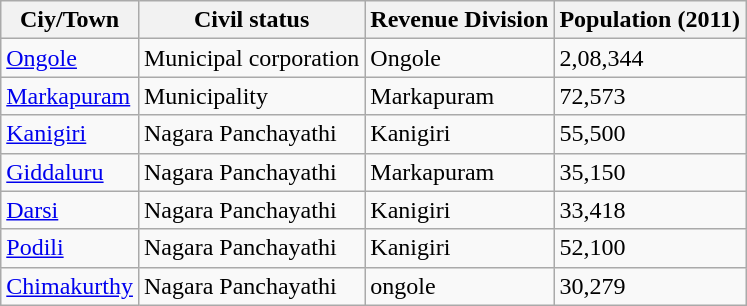<table class="wikitable sortable">
<tr>
<th>Ciy/Town</th>
<th>Civil status</th>
<th>Revenue Division</th>
<th>Population (2011)</th>
</tr>
<tr>
<td><a href='#'>Ongole</a></td>
<td>Municipal corporation</td>
<td>Ongole</td>
<td>2,08,344</td>
</tr>
<tr>
<td><a href='#'>Markapuram</a></td>
<td>Municipality</td>
<td>Markapuram</td>
<td>72,573</td>
</tr>
<tr>
<td><a href='#'>Kanigiri</a></td>
<td>Nagara Panchayathi</td>
<td>Kanigiri</td>
<td>55,500</td>
</tr>
<tr>
<td><a href='#'>Giddaluru</a></td>
<td>Nagara Panchayathi</td>
<td>Markapuram</td>
<td>35,150</td>
</tr>
<tr>
<td><a href='#'>Darsi</a></td>
<td>Nagara Panchayathi</td>
<td>Kanigiri</td>
<td>33,418</td>
</tr>
<tr>
<td><a href='#'>Podili</a></td>
<td>Nagara Panchayathi</td>
<td>Kanigiri</td>
<td>52,100</td>
</tr>
<tr>
<td><a href='#'>Chimakurthy</a></td>
<td>Nagara Panchayathi</td>
<td>ongole</td>
<td>30,279</td>
</tr>
</table>
